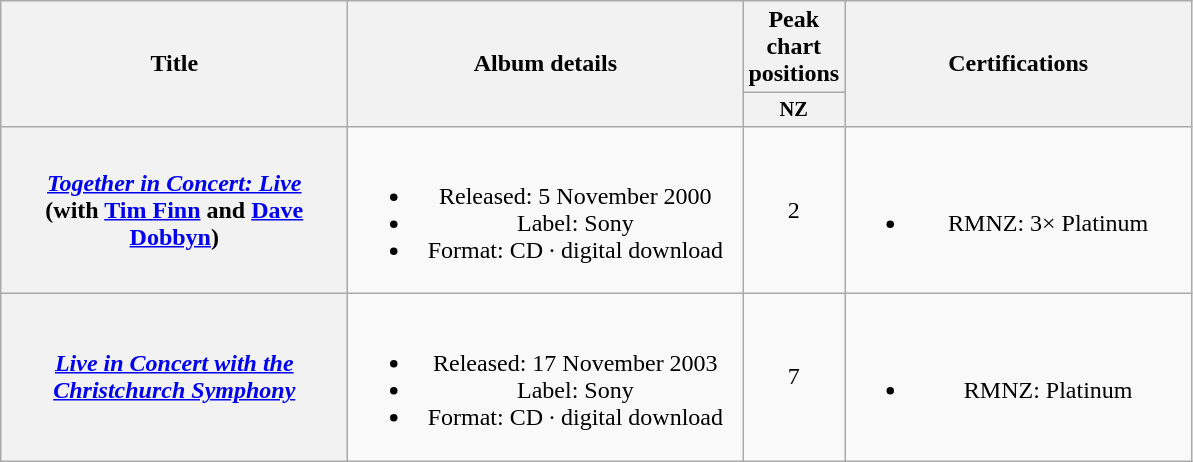<table class="wikitable plainrowheaders" style="text-align:center;" border="1">
<tr>
<th scope="col" rowspan="2" style="width:14em;">Title</th>
<th scope="col" rowspan="2" style="width:16em;">Album details</th>
<th scope="col" colspan="1">Peak chart positions</th>
<th scope="col" rowspan="2" style="width:14em;">Certifications</th>
</tr>
<tr>
<th scope="col" style="width:2.75em;font-size:85%;">NZ<br></th>
</tr>
<tr>
<th scope="row"><em><a href='#'>Together in Concert: Live</a></em> <br> (with <a href='#'>Tim Finn</a> and <a href='#'>Dave Dobbyn</a>)</th>
<td><br><ul><li>Released: 5 November 2000</li><li>Label: Sony</li><li>Format: CD · digital download</li></ul></td>
<td>2</td>
<td><br><ul><li>RMNZ: 3× Platinum</li></ul></td>
</tr>
<tr>
<th scope="row"><em><a href='#'>Live in Concert with the Christchurch Symphony</a></em></th>
<td><br><ul><li>Released: 17 November 2003</li><li>Label: Sony</li><li>Format: CD · digital download</li></ul></td>
<td>7</td>
<td><br><ul><li>RMNZ: Platinum</li></ul></td>
</tr>
</table>
